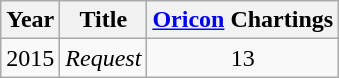<table class="wikitable">
<tr>
<th>Year</th>
<th>Title</th>
<th><a href='#'>Oricon</a> Chartings</th>
</tr>
<tr>
<td style="text-align:center;">2015</td>
<td><em>Request</em></td>
<td style="text-align:center;">13</td>
</tr>
</table>
